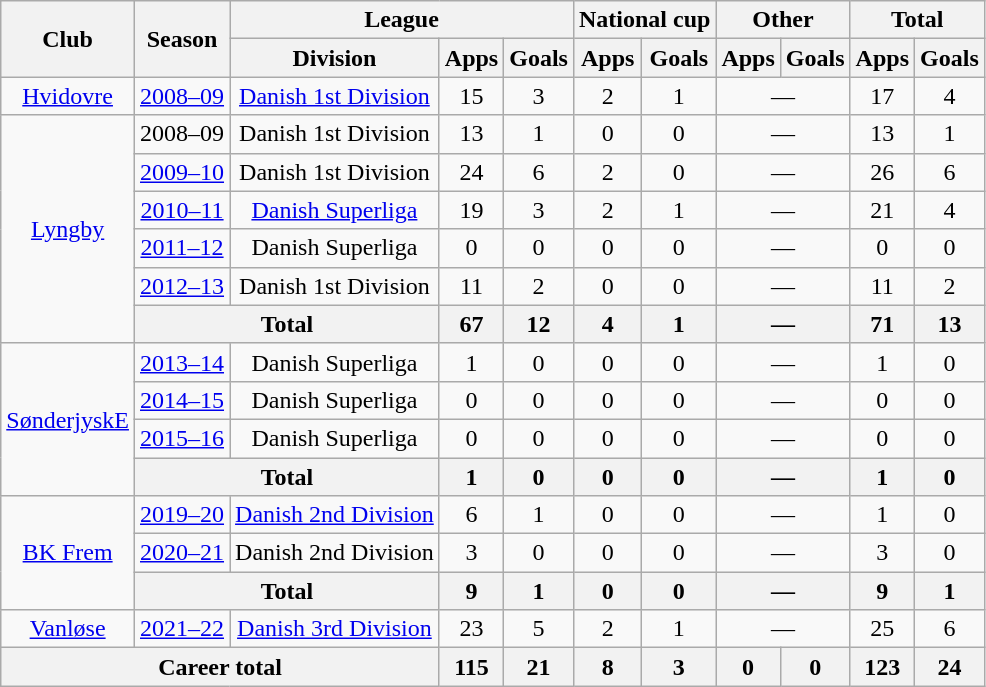<table class="wikitable" style="text-align:center">
<tr>
<th rowspan="2">Club</th>
<th rowspan="2">Season</th>
<th colspan="3">League</th>
<th colspan="2">National cup</th>
<th colspan="2">Other</th>
<th colspan="2">Total</th>
</tr>
<tr>
<th>Division</th>
<th>Apps</th>
<th>Goals</th>
<th>Apps</th>
<th>Goals</th>
<th>Apps</th>
<th>Goals</th>
<th>Apps</th>
<th>Goals</th>
</tr>
<tr>
<td><a href='#'>Hvidovre</a></td>
<td><a href='#'>2008–09</a></td>
<td><a href='#'>Danish 1st Division</a></td>
<td>15</td>
<td>3</td>
<td>2</td>
<td>1</td>
<td colspan="2">—</td>
<td>17</td>
<td>4</td>
</tr>
<tr>
<td rowspan="6"><a href='#'>Lyngby</a></td>
<td>2008–09</td>
<td>Danish 1st Division</td>
<td>13</td>
<td>1</td>
<td>0</td>
<td>0</td>
<td colspan="2">—</td>
<td>13</td>
<td>1</td>
</tr>
<tr>
<td><a href='#'>2009–10</a></td>
<td>Danish 1st Division</td>
<td>24</td>
<td>6</td>
<td>2</td>
<td>0</td>
<td colspan="2">—</td>
<td>26</td>
<td>6</td>
</tr>
<tr>
<td><a href='#'>2010–11</a></td>
<td><a href='#'>Danish Superliga</a></td>
<td>19</td>
<td>3</td>
<td>2</td>
<td>1</td>
<td colspan="2">—</td>
<td>21</td>
<td>4</td>
</tr>
<tr>
<td><a href='#'>2011–12</a></td>
<td>Danish Superliga</td>
<td>0</td>
<td>0</td>
<td>0</td>
<td>0</td>
<td colspan="2">—</td>
<td>0</td>
<td>0</td>
</tr>
<tr>
<td><a href='#'>2012–13</a></td>
<td>Danish 1st Division</td>
<td>11</td>
<td>2</td>
<td>0</td>
<td>0</td>
<td colspan="2">—</td>
<td>11</td>
<td>2</td>
</tr>
<tr>
<th colspan="2">Total</th>
<th>67</th>
<th>12</th>
<th>4</th>
<th>1</th>
<th colspan="2">—</th>
<th>71</th>
<th>13</th>
</tr>
<tr>
<td rowspan="4"><a href='#'>SønderjyskE</a></td>
<td><a href='#'>2013–14</a></td>
<td>Danish Superliga</td>
<td>1</td>
<td>0</td>
<td>0</td>
<td>0</td>
<td colspan="2">—</td>
<td>1</td>
<td>0</td>
</tr>
<tr>
<td><a href='#'>2014–15</a></td>
<td>Danish Superliga</td>
<td>0</td>
<td>0</td>
<td>0</td>
<td>0</td>
<td colspan="2">—</td>
<td>0</td>
<td>0</td>
</tr>
<tr>
<td><a href='#'>2015–16</a></td>
<td>Danish Superliga</td>
<td>0</td>
<td>0</td>
<td>0</td>
<td>0</td>
<td colspan="2">—</td>
<td>0</td>
<td>0</td>
</tr>
<tr>
<th colspan="2">Total</th>
<th>1</th>
<th>0</th>
<th>0</th>
<th>0</th>
<th colspan="2">—</th>
<th>1</th>
<th>0</th>
</tr>
<tr>
<td rowspan="3"><a href='#'>BK Frem</a></td>
<td><a href='#'>2019–20</a></td>
<td><a href='#'>Danish 2nd Division</a></td>
<td>6</td>
<td>1</td>
<td>0</td>
<td>0</td>
<td colspan="2">—</td>
<td>1</td>
<td>0</td>
</tr>
<tr>
<td><a href='#'>2020–21</a></td>
<td>Danish 2nd Division</td>
<td>3</td>
<td>0</td>
<td>0</td>
<td>0</td>
<td colspan="2">—</td>
<td>3</td>
<td>0</td>
</tr>
<tr>
<th colspan="2">Total</th>
<th>9</th>
<th>1</th>
<th>0</th>
<th>0</th>
<th colspan="2">—</th>
<th>9</th>
<th>1</th>
</tr>
<tr>
<td><a href='#'>Vanløse</a></td>
<td><a href='#'>2021–22</a></td>
<td><a href='#'>Danish 3rd Division</a></td>
<td>23</td>
<td>5</td>
<td>2</td>
<td>1</td>
<td colspan="2">—</td>
<td>25</td>
<td>6</td>
</tr>
<tr>
<th colspan="3">Career total</th>
<th>115</th>
<th>21</th>
<th>8</th>
<th>3</th>
<th>0</th>
<th>0</th>
<th>123</th>
<th>24</th>
</tr>
</table>
